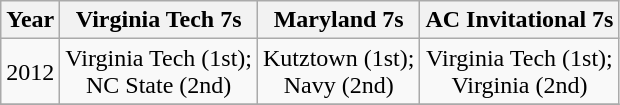<table class=wikitable>
<tr>
<th>Year</th>
<th>Virginia Tech 7s</th>
<th>Maryland 7s</th>
<th>AC Invitational 7s</th>
</tr>
<tr>
<td>2012</td>
<td align=center>Virginia Tech (1st); <br> NC State (2nd)</td>
<td align=center>Kutztown (1st); <br> Navy (2nd)</td>
<td align=center>Virginia Tech (1st); <br> Virginia (2nd)</td>
</tr>
<tr>
</tr>
</table>
